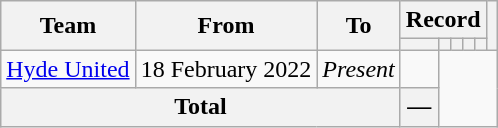<table class="wikitable" style="text-align:centre">
<tr>
<th rowspan="2">Team</th>
<th rowspan="2">From</th>
<th rowspan="2">To</th>
<th colspan=5>Record</th>
<th rowspan=2></th>
</tr>
<tr>
<th></th>
<th></th>
<th></th>
<th></th>
<th></th>
</tr>
<tr>
<td align=left><a href='#'>Hyde United</a></td>
<td align=left>18 February 2022</td>
<td align=left><em>Present</em><br></td>
<td></td>
</tr>
<tr>
<th colspan=3>Total<br></th>
<th>—</th>
</tr>
</table>
